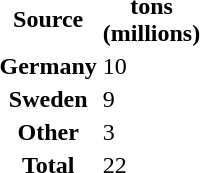<table>
<tr>
<th>Source</th>
<th>tons<br>(millions)</th>
</tr>
<tr>
<th>Germany</th>
<td>10</td>
</tr>
<tr>
<th>Sweden</th>
<td>9</td>
</tr>
<tr>
<th>Other</th>
<td>3</td>
</tr>
<tr>
<th>Total</th>
<td>22</td>
</tr>
<tr>
</tr>
</table>
